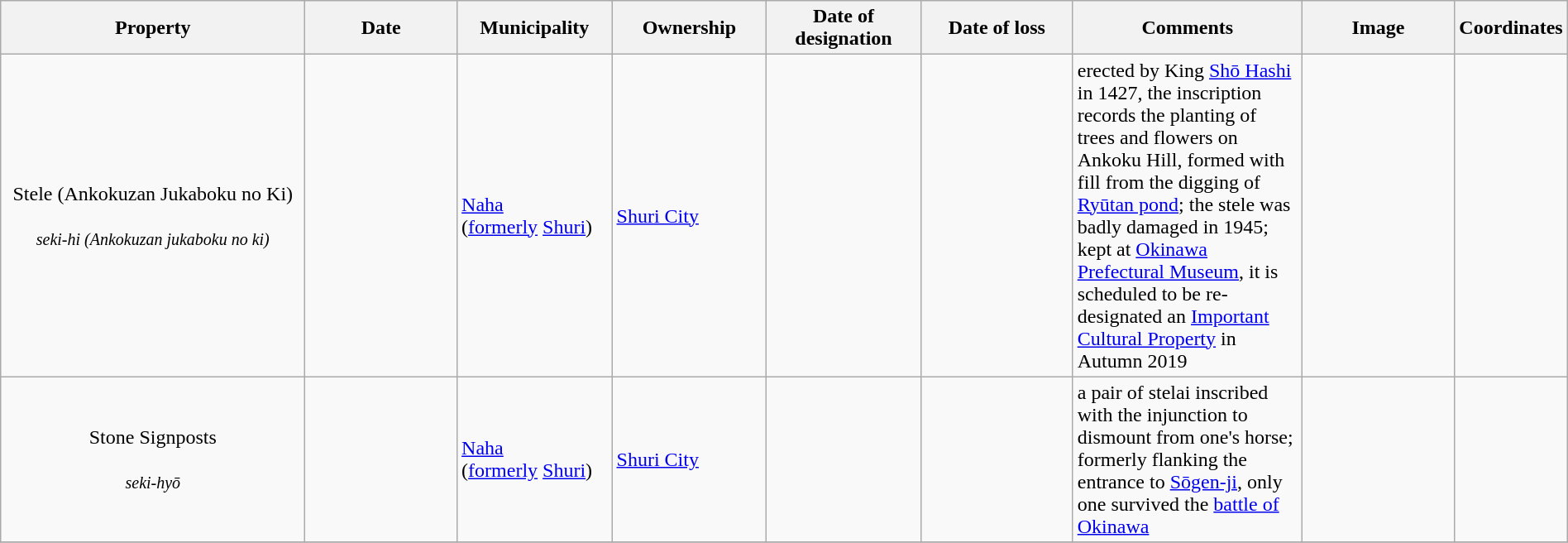<table class="wikitable sortable"  style="width:100%;">
<tr>
<th width="20%" align="left">Property</th>
<th width="10%" align="left">Date</th>
<th width="10%" align="left">Municipality</th>
<th width="10%" align="left">Ownership</th>
<th width="10%" align="left">Date of designation</th>
<th width="10%" align="left">Date of loss</th>
<th width="15%" align="left" class="unsortable">Comments</th>
<th width="10%" align="left" class="unsortable">Image</th>
<th width="5%" align="left" class="unsortable">Coordinates</th>
</tr>
<tr>
<td align="center">Stele (Ankokuzan Jukaboku no Ki)<br><br><small><em>seki-hi (Ankokuzan jukaboku no ki)</em></small></td>
<td></td>
<td><a href='#'>Naha</a><br>(<a href='#'>formerly</a> <a href='#'>Shuri</a>)</td>
<td><a href='#'>Shuri City</a></td>
<td></td>
<td></td>
<td>erected by King <a href='#'>Shō Hashi</a> in 1427, the inscription records the planting of trees and flowers on Ankoku Hill, formed with fill from the digging of <a href='#'>Ryūtan pond</a>;  the stele was badly damaged in 1945; kept at <a href='#'>Okinawa Prefectural Museum</a>, it is scheduled to be re-designated an <a href='#'>Important Cultural Property</a> in Autumn 2019</td>
<td></td>
<td></td>
</tr>
<tr>
<td align="center">Stone Signposts<br><br><small><em>seki-hyō</em></small></td>
<td></td>
<td><a href='#'>Naha</a><br>(<a href='#'>formerly</a> <a href='#'>Shuri</a>)</td>
<td><a href='#'>Shuri City</a></td>
<td></td>
<td></td>
<td>a pair of stelai inscribed with the injunction to dismount from one's horse; formerly flanking the entrance to <a href='#'>Sōgen-ji</a>, only one survived the <a href='#'>battle of Okinawa</a></td>
<td></td>
<td></td>
</tr>
<tr>
</tr>
</table>
